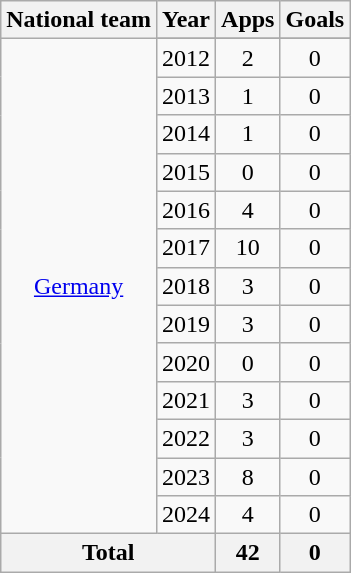<table class="wikitable" style="text-align:center">
<tr>
<th>National team</th>
<th>Year</th>
<th>Apps</th>
<th>Goals</th>
</tr>
<tr>
<td rowspan="14"><a href='#'>Germany</a></td>
</tr>
<tr>
<td>2012</td>
<td>2</td>
<td>0</td>
</tr>
<tr>
<td>2013</td>
<td>1</td>
<td>0</td>
</tr>
<tr>
<td>2014</td>
<td>1</td>
<td>0</td>
</tr>
<tr>
<td>2015</td>
<td>0</td>
<td>0</td>
</tr>
<tr>
<td>2016</td>
<td>4</td>
<td>0</td>
</tr>
<tr>
<td>2017</td>
<td>10</td>
<td>0</td>
</tr>
<tr>
<td>2018</td>
<td>3</td>
<td>0</td>
</tr>
<tr>
<td>2019</td>
<td>3</td>
<td>0</td>
</tr>
<tr>
<td>2020</td>
<td>0</td>
<td>0</td>
</tr>
<tr>
<td>2021</td>
<td>3</td>
<td>0</td>
</tr>
<tr>
<td>2022</td>
<td>3</td>
<td>0</td>
</tr>
<tr>
<td>2023</td>
<td>8</td>
<td>0</td>
</tr>
<tr>
<td>2024</td>
<td>4</td>
<td>0</td>
</tr>
<tr>
<th colspan="2">Total</th>
<th>42</th>
<th>0</th>
</tr>
</table>
